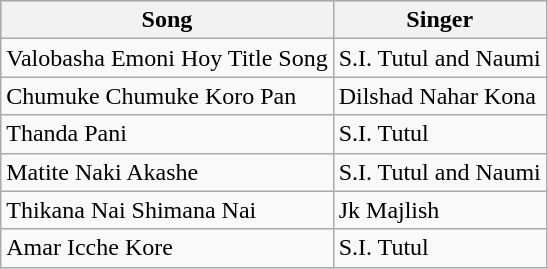<table class="wikitable">
<tr style="background:#ccc; text-align:center;">
<th>Song</th>
<th>Singer</th>
</tr>
<tr>
<td>Valobasha Emoni Hoy Title Song</td>
<td>S.I. Tutul and Naumi</td>
</tr>
<tr>
<td>Chumuke Chumuke Koro Pan</td>
<td>Dilshad Nahar Kona</td>
</tr>
<tr>
<td>Thanda Pani</td>
<td>S.I. Tutul</td>
</tr>
<tr>
<td>Matite Naki Akashe</td>
<td>S.I. Tutul and Naumi</td>
</tr>
<tr>
<td>Thikana Nai Shimana Nai</td>
<td>Jk Majlish</td>
</tr>
<tr>
<td>Amar Icche Kore</td>
<td>S.I. Tutul</td>
</tr>
</table>
